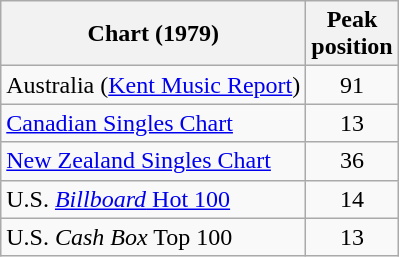<table class="wikitable sortable">
<tr>
<th>Chart (1979)</th>
<th>Peak<br>position</th>
</tr>
<tr>
<td>Australia (<a href='#'>Kent Music Report</a>)</td>
<td style="text-align:center;">91</td>
</tr>
<tr>
<td><a href='#'>Canadian Singles Chart</a></td>
<td style="text-align:center;">13</td>
</tr>
<tr>
<td><a href='#'>New Zealand Singles Chart</a></td>
<td style="text-align:center;">36</td>
</tr>
<tr>
<td>U.S. <a href='#'><em>Billboard</em> Hot 100</a></td>
<td style="text-align:center;">14</td>
</tr>
<tr>
<td>U.S. <em>Cash Box</em> Top 100</td>
<td style="text-align:center;">13</td>
</tr>
</table>
